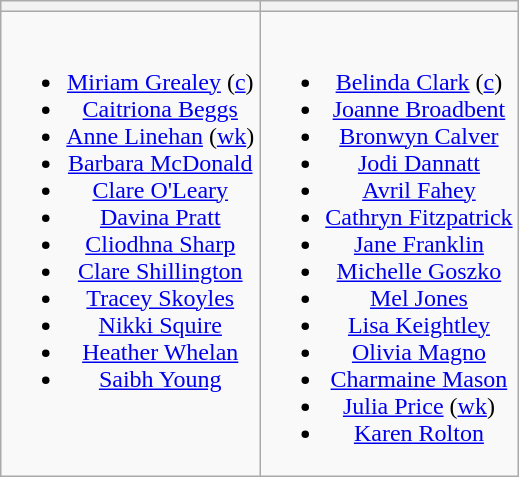<table class="wikitable" style="text-align:center">
<tr>
<th></th>
<th></th>
</tr>
<tr style="vertical-align:top">
<td><br><ul><li><a href='#'>Miriam Grealey</a> (<a href='#'>c</a>)</li><li><a href='#'>Caitriona Beggs</a></li><li><a href='#'>Anne Linehan</a> (<a href='#'>wk</a>)</li><li><a href='#'>Barbara McDonald</a></li><li><a href='#'>Clare O'Leary</a></li><li><a href='#'>Davina Pratt</a></li><li><a href='#'>Cliodhna Sharp</a></li><li><a href='#'>Clare Shillington</a></li><li><a href='#'>Tracey Skoyles</a></li><li><a href='#'>Nikki Squire</a></li><li><a href='#'>Heather Whelan</a></li><li><a href='#'>Saibh Young</a></li></ul></td>
<td><br><ul><li><a href='#'>Belinda Clark</a> (<a href='#'>c</a>)</li><li><a href='#'>Joanne Broadbent</a></li><li><a href='#'>Bronwyn Calver</a></li><li><a href='#'>Jodi Dannatt</a></li><li><a href='#'>Avril Fahey</a></li><li><a href='#'>Cathryn Fitzpatrick</a></li><li><a href='#'>Jane Franklin</a></li><li><a href='#'>Michelle Goszko</a></li><li><a href='#'>Mel Jones</a></li><li><a href='#'>Lisa Keightley</a></li><li><a href='#'>Olivia Magno</a></li><li><a href='#'>Charmaine Mason</a></li><li><a href='#'>Julia Price</a> (<a href='#'>wk</a>)</li><li><a href='#'>Karen Rolton</a></li></ul></td>
</tr>
</table>
